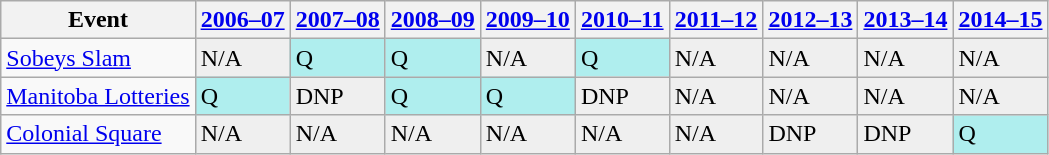<table class="wikitable">
<tr>
<th>Event</th>
<th><a href='#'>2006–07</a></th>
<th><a href='#'>2007–08</a></th>
<th><a href='#'>2008–09</a></th>
<th><a href='#'>2009–10</a></th>
<th><a href='#'>2010–11</a></th>
<th><a href='#'>2011–12</a></th>
<th><a href='#'>2012–13</a></th>
<th><a href='#'>2013–14</a></th>
<th><a href='#'>2014–15</a></th>
</tr>
<tr>
<td><a href='#'>Sobeys Slam</a></td>
<td style="background:#EFEFEF;">N/A</td>
<td style="background:#afeeee;">Q</td>
<td style="background:#afeeee;">Q</td>
<td style="background:#EFEFEF;">N/A</td>
<td style="background:#afeeee;">Q</td>
<td style="background:#EFEFEF;">N/A</td>
<td style="background:#EFEFEF;">N/A</td>
<td style="background:#EFEFEF;">N/A</td>
<td style="background:#EFEFEF;">N/A</td>
</tr>
<tr>
<td><a href='#'>Manitoba Lotteries</a></td>
<td style="background:#afeeee;">Q</td>
<td style="background:#EFEFEF;">DNP</td>
<td style="background:#afeeee;">Q</td>
<td style="background:#afeeee;">Q</td>
<td style="background:#EFEFEF;">DNP</td>
<td style="background:#EFEFEF;">N/A</td>
<td style="background:#EFEFEF;">N/A</td>
<td style="background:#EFEFEF;">N/A</td>
<td style="background:#EFEFEF;">N/A</td>
</tr>
<tr>
<td><a href='#'>Colonial Square</a></td>
<td style="background:#EFEFEF;">N/A</td>
<td style="background:#EFEFEF;">N/A</td>
<td style="background:#EFEFEF;">N/A</td>
<td style="background:#EFEFEF;">N/A</td>
<td style="background:#EFEFEF;">N/A</td>
<td style="background:#EFEFEF;">N/A</td>
<td style="background:#EFEFEF;">DNP</td>
<td style="background:#EFEFEF;">DNP</td>
<td style="background:#afeeee;">Q</td>
</tr>
</table>
